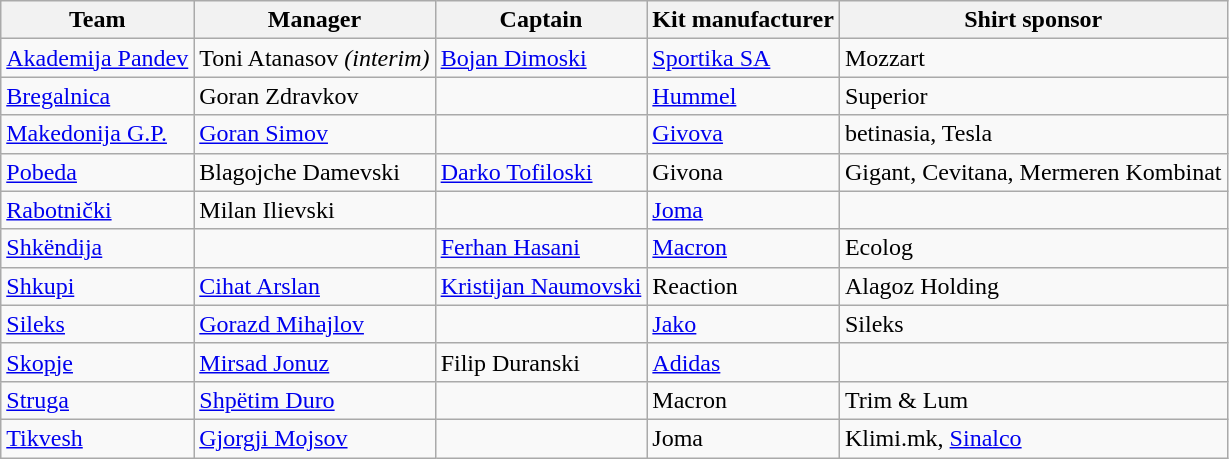<table class="wikitable sortable">
<tr>
<th>Team</th>
<th>Manager</th>
<th>Captain</th>
<th>Kit manufacturer</th>
<th>Shirt sponsor</th>
</tr>
<tr>
<td><a href='#'>Akademija Pandev</a></td>
<td> Toni Atanasov <em>(interim)</em></td>
<td> <a href='#'>Bojan Dimoski</a></td>
<td><a href='#'>Sportika SA</a></td>
<td>Mozzart</td>
</tr>
<tr>
<td><a href='#'>Bregalnica</a></td>
<td> Goran Zdravkov</td>
<td> </td>
<td><a href='#'>Hummel</a></td>
<td>Superior</td>
</tr>
<tr>
<td><a href='#'>Makedonija G.P.</a></td>
<td> <a href='#'>Goran Simov</a></td>
<td> </td>
<td><a href='#'>Givova</a></td>
<td>betinasia, Tesla</td>
</tr>
<tr>
<td><a href='#'>Pobeda</a></td>
<td> Blagojche Damevski</td>
<td> <a href='#'>Darko Tofiloski</a></td>
<td>Givona</td>
<td>Gigant, Cevitana, Mermeren Kombinat</td>
</tr>
<tr>
<td><a href='#'>Rabotnički</a></td>
<td> Milan Ilievski</td>
<td> </td>
<td><a href='#'>Joma</a></td>
<td></td>
</tr>
<tr>
<td><a href='#'>Shkëndija</a></td>
<td> </td>
<td> <a href='#'>Ferhan Hasani</a></td>
<td><a href='#'>Macron</a></td>
<td>Ecolog</td>
</tr>
<tr>
<td><a href='#'>Shkupi</a></td>
<td> <a href='#'>Cihat Arslan</a></td>
<td> <a href='#'>Kristijan Naumovski</a></td>
<td>Reaction</td>
<td>Alagoz Holding</td>
</tr>
<tr>
<td><a href='#'>Sileks</a></td>
<td> <a href='#'>Gorazd Mihajlov</a></td>
<td> </td>
<td><a href='#'>Jako</a></td>
<td>Sileks</td>
</tr>
<tr>
<td><a href='#'>Skopje</a></td>
<td> <a href='#'>Mirsad Jonuz</a></td>
<td> Filip Duranski</td>
<td><a href='#'>Adidas</a></td>
<td></td>
</tr>
<tr>
<td><a href='#'>Struga</a></td>
<td> <a href='#'>Shpëtim Duro</a></td>
<td> </td>
<td>Macron</td>
<td>Trim & Lum</td>
</tr>
<tr>
<td><a href='#'>Tikvesh</a></td>
<td> <a href='#'>Gjorgji Mojsov</a></td>
<td> </td>
<td>Joma</td>
<td>Klimi.mk, <a href='#'>Sinalco</a></td>
</tr>
</table>
